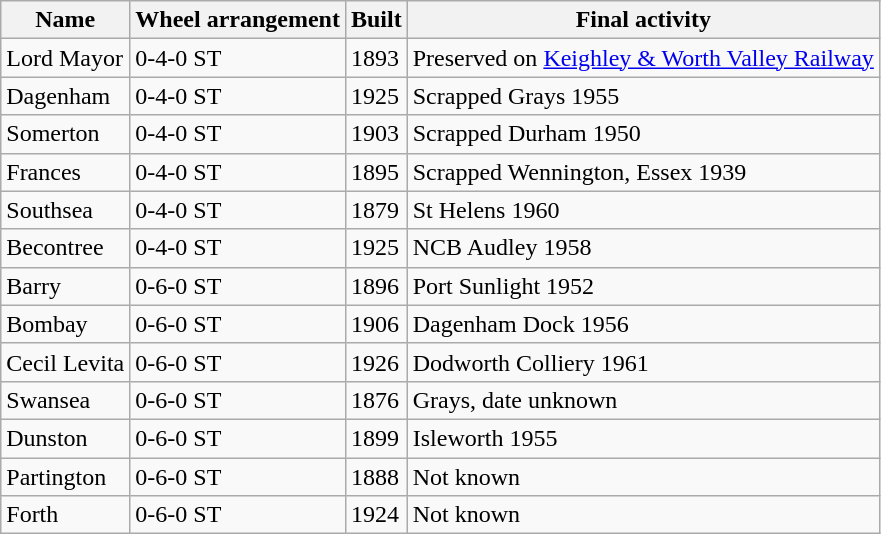<table class="wikitable">
<tr>
<th>Name</th>
<th>Wheel arrangement</th>
<th>Built</th>
<th>Final activity</th>
</tr>
<tr>
<td>Lord Mayor</td>
<td>0-4-0 ST</td>
<td>1893</td>
<td>Preserved on <a href='#'>Keighley & Worth Valley Railway</a></td>
</tr>
<tr>
<td>Dagenham</td>
<td>0-4-0 ST</td>
<td>1925</td>
<td>Scrapped Grays 1955</td>
</tr>
<tr>
<td>Somerton</td>
<td>0-4-0 ST</td>
<td>1903</td>
<td>Scrapped Durham 1950</td>
</tr>
<tr>
<td>Frances</td>
<td>0-4-0 ST</td>
<td>1895</td>
<td>Scrapped Wennington, Essex 1939</td>
</tr>
<tr>
<td>Southsea</td>
<td>0-4-0 ST</td>
<td>1879</td>
<td>St Helens 1960</td>
</tr>
<tr>
<td>Becontree</td>
<td>0-4-0 ST</td>
<td>1925</td>
<td>NCB Audley 1958</td>
</tr>
<tr>
<td>Barry</td>
<td>0-6-0 ST</td>
<td>1896</td>
<td>Port Sunlight 1952</td>
</tr>
<tr>
<td>Bombay</td>
<td>0-6-0 ST</td>
<td>1906</td>
<td>Dagenham Dock 1956</td>
</tr>
<tr>
<td>Cecil Levita</td>
<td>0-6-0 ST</td>
<td>1926</td>
<td>Dodworth Colliery 1961</td>
</tr>
<tr>
<td>Swansea</td>
<td>0-6-0 ST</td>
<td>1876</td>
<td>Grays, date unknown</td>
</tr>
<tr>
<td>Dunston</td>
<td>0-6-0 ST</td>
<td>1899</td>
<td>Isleworth 1955</td>
</tr>
<tr>
<td>Partington</td>
<td>0-6-0 ST</td>
<td>1888</td>
<td>Not known</td>
</tr>
<tr>
<td>Forth</td>
<td>0-6-0 ST</td>
<td>1924</td>
<td>Not known</td>
</tr>
</table>
